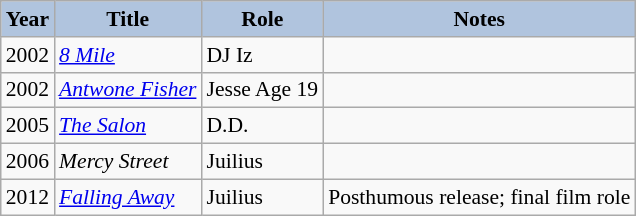<table class="wikitable" style="font-size:90%">
<tr style="text-align:center;">
<th style="background:#B0C4DE;">Year</th>
<th style="background:#B0C4DE;">Title</th>
<th style="background:#B0C4DE;">Role</th>
<th style="background:#B0C4DE;">Notes</th>
</tr>
<tr>
<td>2002</td>
<td><em><a href='#'>8 Mile</a></em></td>
<td>DJ Iz</td>
<td></td>
</tr>
<tr>
<td>2002</td>
<td><em><a href='#'>Antwone Fisher</a></em></td>
<td>Jesse Age 19</td>
<td></td>
</tr>
<tr>
<td>2005</td>
<td><em><a href='#'>The Salon</a></em></td>
<td>D.D.</td>
<td></td>
</tr>
<tr>
<td>2006</td>
<td><em>Mercy Street</em></td>
<td>Juilius</td>
<td></td>
</tr>
<tr>
<td>2012</td>
<td><em><a href='#'>Falling Away</a></em></td>
<td>Juilius</td>
<td>Posthumous release; final film role</td>
</tr>
</table>
